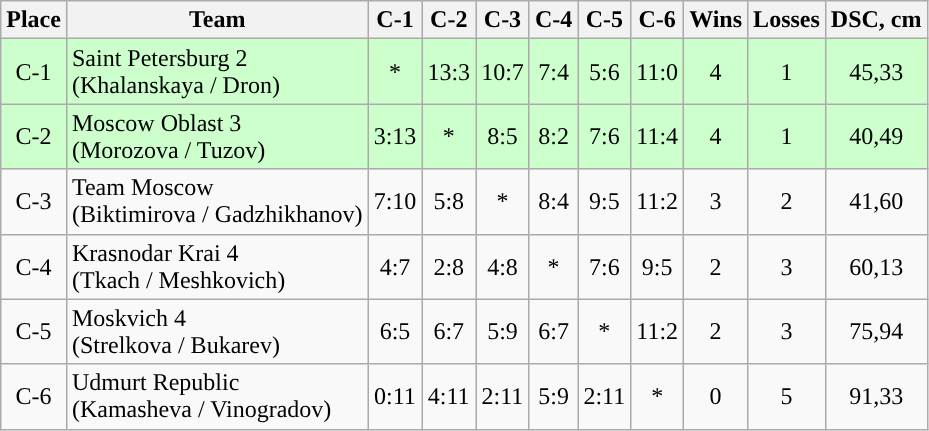<table class="wikitable" style="text-align:center;">
<tr>
<th>Place</th>
<th>Team</th>
<th width="25">C-1</th>
<th width="25">C-2</th>
<th width="25">C-3</th>
<th width="25">C-4</th>
<th width="25">C-5</th>
<th width="25">C-6</th>
<th width="20">Wins</th>
<th width="20">Losses</th>
<th>DSC, cm</th>
</tr>
<tr bgcolor=#cfc>
<td>C-1</td>
<td align=left>Saint Petersburg 2<br>(Khalanskaya / Dron)</td>
<td>*</td>
<td>13:3</td>
<td>10:7</td>
<td>7:4</td>
<td>5:6</td>
<td>11:0</td>
<td>4</td>
<td>1</td>
<td>45,33</td>
</tr>
<tr bgcolor=#cfc>
<td>C-2</td>
<td align=left>Moscow Oblast 3<br>(Morozova / Tuzov)</td>
<td>3:13</td>
<td>*</td>
<td>8:5</td>
<td>8:2</td>
<td>7:6</td>
<td>11:4</td>
<td>4</td>
<td>1</td>
<td>40,49</td>
</tr>
<tr>
<td>C-3</td>
<td align=left>Team Moscow<br>(Biktimirova / Gadzhikhanov)</td>
<td>7:10</td>
<td>5:8</td>
<td>*</td>
<td>8:4</td>
<td>9:5</td>
<td>11:2</td>
<td>3</td>
<td>2</td>
<td>41,60</td>
</tr>
<tr>
<td>C-4</td>
<td align=left>Krasnodar Krai 4<br>(Tkach / Meshkovich)</td>
<td>4:7</td>
<td>2:8</td>
<td>4:8</td>
<td>*</td>
<td>7:6</td>
<td>9:5</td>
<td>2</td>
<td>3</td>
<td>60,13</td>
</tr>
<tr>
<td>C-5</td>
<td align=left>Moskvich 4<br>(Strelkova / Bukarev)</td>
<td>6:5</td>
<td>6:7</td>
<td>5:9</td>
<td>6:7</td>
<td>*</td>
<td>11:2</td>
<td>2</td>
<td>3</td>
<td>75,94</td>
</tr>
<tr>
<td>C-6</td>
<td align=left>Udmurt Republic<br>(Kamasheva / Vinogradov)</td>
<td>0:11</td>
<td>4:11</td>
<td>2:11</td>
<td>5:9</td>
<td>2:11</td>
<td>*</td>
<td>0</td>
<td>5</td>
<td>91,33</td>
</tr>
</table>
